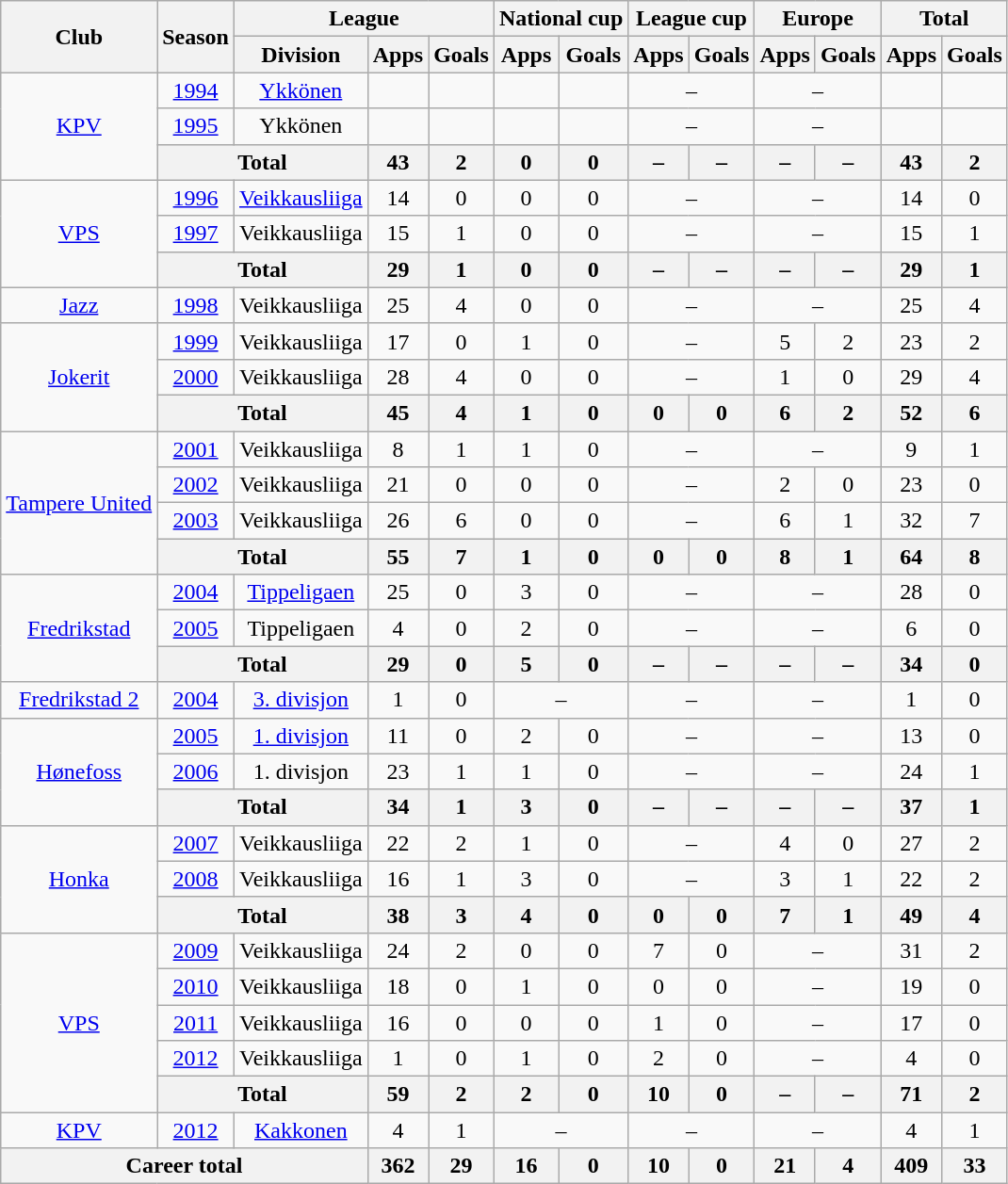<table class="wikitable" style="text-align:center">
<tr>
<th rowspan="2">Club</th>
<th rowspan="2">Season</th>
<th colspan="3">League</th>
<th colspan="2">National cup</th>
<th colspan="2">League cup</th>
<th colspan="2">Europe</th>
<th colspan="2">Total</th>
</tr>
<tr>
<th>Division</th>
<th>Apps</th>
<th>Goals</th>
<th>Apps</th>
<th>Goals</th>
<th>Apps</th>
<th>Goals</th>
<th>Apps</th>
<th>Goals</th>
<th>Apps</th>
<th>Goals</th>
</tr>
<tr>
<td rowspan=3><a href='#'>KPV</a></td>
<td><a href='#'>1994</a></td>
<td><a href='#'>Ykkönen</a></td>
<td></td>
<td></td>
<td></td>
<td></td>
<td colspan=2>–</td>
<td colspan=2>–</td>
<td></td>
<td></td>
</tr>
<tr>
<td><a href='#'>1995</a></td>
<td>Ykkönen</td>
<td></td>
<td></td>
<td></td>
<td></td>
<td colspan=2>–</td>
<td colspan=2>–</td>
<td></td>
<td></td>
</tr>
<tr>
<th colspan=2>Total</th>
<th>43</th>
<th>2</th>
<th>0</th>
<th>0</th>
<th>–</th>
<th>–</th>
<th>–</th>
<th>–</th>
<th>43</th>
<th>2</th>
</tr>
<tr>
<td rowspan=3><a href='#'>VPS</a></td>
<td><a href='#'>1996</a></td>
<td><a href='#'>Veikkausliiga</a></td>
<td>14</td>
<td>0</td>
<td>0</td>
<td>0</td>
<td colspan=2>–</td>
<td colspan=2>–</td>
<td>14</td>
<td>0</td>
</tr>
<tr>
<td><a href='#'>1997</a></td>
<td>Veikkausliiga</td>
<td>15</td>
<td>1</td>
<td>0</td>
<td>0</td>
<td colspan=2>–</td>
<td colspan=2>–</td>
<td>15</td>
<td>1</td>
</tr>
<tr>
<th colspan=2>Total</th>
<th>29</th>
<th>1</th>
<th>0</th>
<th>0</th>
<th>–</th>
<th>–</th>
<th>–</th>
<th>–</th>
<th>29</th>
<th>1</th>
</tr>
<tr>
<td><a href='#'>Jazz</a></td>
<td><a href='#'>1998</a></td>
<td>Veikkausliiga</td>
<td>25</td>
<td>4</td>
<td>0</td>
<td>0</td>
<td colspan=2>–</td>
<td colspan=2>–</td>
<td>25</td>
<td>4</td>
</tr>
<tr>
<td rowspan=3><a href='#'>Jokerit</a></td>
<td><a href='#'>1999</a></td>
<td>Veikkausliiga</td>
<td>17</td>
<td>0</td>
<td>1</td>
<td>0</td>
<td colspan=2>–</td>
<td>5</td>
<td>2</td>
<td>23</td>
<td>2</td>
</tr>
<tr>
<td><a href='#'>2000</a></td>
<td>Veikkausliiga</td>
<td>28</td>
<td>4</td>
<td>0</td>
<td>0</td>
<td colspan=2>–</td>
<td>1</td>
<td>0</td>
<td>29</td>
<td>4</td>
</tr>
<tr>
<th colspan=2>Total</th>
<th>45</th>
<th>4</th>
<th>1</th>
<th>0</th>
<th>0</th>
<th>0</th>
<th>6</th>
<th>2</th>
<th>52</th>
<th>6</th>
</tr>
<tr>
<td rowspan=4><a href='#'>Tampere United</a></td>
<td><a href='#'>2001</a></td>
<td>Veikkausliiga</td>
<td>8</td>
<td>1</td>
<td>1</td>
<td>0</td>
<td colspan=2>–</td>
<td colspan=2>–</td>
<td>9</td>
<td>1</td>
</tr>
<tr>
<td><a href='#'>2002</a></td>
<td>Veikkausliiga</td>
<td>21</td>
<td>0</td>
<td>0</td>
<td>0</td>
<td colspan=2>–</td>
<td>2</td>
<td>0</td>
<td>23</td>
<td>0</td>
</tr>
<tr>
<td><a href='#'>2003</a></td>
<td>Veikkausliiga</td>
<td>26</td>
<td>6</td>
<td>0</td>
<td>0</td>
<td colspan=2>–</td>
<td>6</td>
<td>1</td>
<td>32</td>
<td>7</td>
</tr>
<tr>
<th colspan=2>Total</th>
<th>55</th>
<th>7</th>
<th>1</th>
<th>0</th>
<th>0</th>
<th>0</th>
<th>8</th>
<th>1</th>
<th>64</th>
<th>8</th>
</tr>
<tr>
<td rowspan=3><a href='#'>Fredrikstad</a></td>
<td><a href='#'>2004</a></td>
<td><a href='#'>Tippeligaen</a></td>
<td>25</td>
<td>0</td>
<td>3</td>
<td>0</td>
<td colspan=2>–</td>
<td colspan=2>–</td>
<td>28</td>
<td>0</td>
</tr>
<tr>
<td><a href='#'>2005</a></td>
<td>Tippeligaen</td>
<td>4</td>
<td>0</td>
<td>2</td>
<td>0</td>
<td colspan=2>–</td>
<td colspan=2>–</td>
<td>6</td>
<td>0</td>
</tr>
<tr>
<th colspan=2>Total</th>
<th>29</th>
<th>0</th>
<th>5</th>
<th>0</th>
<th>–</th>
<th>–</th>
<th>–</th>
<th>–</th>
<th>34</th>
<th>0</th>
</tr>
<tr>
<td><a href='#'>Fredrikstad 2</a></td>
<td><a href='#'>2004</a></td>
<td><a href='#'>3. divisjon</a></td>
<td>1</td>
<td>0</td>
<td colspan=2>–</td>
<td colspan=2>–</td>
<td colspan=2>–</td>
<td>1</td>
<td>0</td>
</tr>
<tr>
<td rowspan=3><a href='#'>Hønefoss</a></td>
<td><a href='#'>2005</a></td>
<td><a href='#'>1. divisjon</a></td>
<td>11</td>
<td>0</td>
<td>2</td>
<td>0</td>
<td colspan=2>–</td>
<td colspan=2>–</td>
<td>13</td>
<td>0</td>
</tr>
<tr>
<td><a href='#'>2006</a></td>
<td>1. divisjon</td>
<td>23</td>
<td>1</td>
<td>1</td>
<td>0</td>
<td colspan=2>–</td>
<td colspan=2>–</td>
<td>24</td>
<td>1</td>
</tr>
<tr>
<th colspan=2>Total</th>
<th>34</th>
<th>1</th>
<th>3</th>
<th>0</th>
<th>–</th>
<th>–</th>
<th>–</th>
<th>–</th>
<th>37</th>
<th>1</th>
</tr>
<tr>
<td rowspan=3><a href='#'>Honka</a></td>
<td><a href='#'>2007</a></td>
<td>Veikkausliiga</td>
<td>22</td>
<td>2</td>
<td>1</td>
<td>0</td>
<td colspan=2>–</td>
<td>4</td>
<td>0</td>
<td>27</td>
<td>2</td>
</tr>
<tr>
<td><a href='#'>2008</a></td>
<td>Veikkausliiga</td>
<td>16</td>
<td>1</td>
<td>3</td>
<td>0</td>
<td colspan=2>–</td>
<td>3</td>
<td>1</td>
<td>22</td>
<td>2</td>
</tr>
<tr>
<th colspan=2>Total</th>
<th>38</th>
<th>3</th>
<th>4</th>
<th>0</th>
<th>0</th>
<th>0</th>
<th>7</th>
<th>1</th>
<th>49</th>
<th>4</th>
</tr>
<tr>
<td rowspan=5><a href='#'>VPS</a></td>
<td><a href='#'>2009</a></td>
<td>Veikkausliiga</td>
<td>24</td>
<td>2</td>
<td>0</td>
<td>0</td>
<td>7</td>
<td>0</td>
<td colspan=2>–</td>
<td>31</td>
<td>2</td>
</tr>
<tr>
<td><a href='#'>2010</a></td>
<td>Veikkausliiga</td>
<td>18</td>
<td>0</td>
<td>1</td>
<td>0</td>
<td>0</td>
<td>0</td>
<td colspan=2>–</td>
<td>19</td>
<td>0</td>
</tr>
<tr>
<td><a href='#'>2011</a></td>
<td>Veikkausliiga</td>
<td>16</td>
<td>0</td>
<td>0</td>
<td>0</td>
<td>1</td>
<td>0</td>
<td colspan=2>–</td>
<td>17</td>
<td>0</td>
</tr>
<tr>
<td><a href='#'>2012</a></td>
<td>Veikkausliiga</td>
<td>1</td>
<td>0</td>
<td>1</td>
<td>0</td>
<td>2</td>
<td>0</td>
<td colspan=2>–</td>
<td>4</td>
<td>0</td>
</tr>
<tr>
<th colspan=2>Total</th>
<th>59</th>
<th>2</th>
<th>2</th>
<th>0</th>
<th>10</th>
<th>0</th>
<th>–</th>
<th>–</th>
<th>71</th>
<th>2</th>
</tr>
<tr>
<td><a href='#'>KPV</a></td>
<td><a href='#'>2012</a></td>
<td><a href='#'>Kakkonen</a></td>
<td>4</td>
<td>1</td>
<td colspan=2>–</td>
<td colspan=2>–</td>
<td colspan=2>–</td>
<td>4</td>
<td>1</td>
</tr>
<tr>
<th colspan="3">Career total</th>
<th>362</th>
<th>29</th>
<th>16</th>
<th>0</th>
<th>10</th>
<th>0</th>
<th>21</th>
<th>4</th>
<th>409</th>
<th>33</th>
</tr>
</table>
